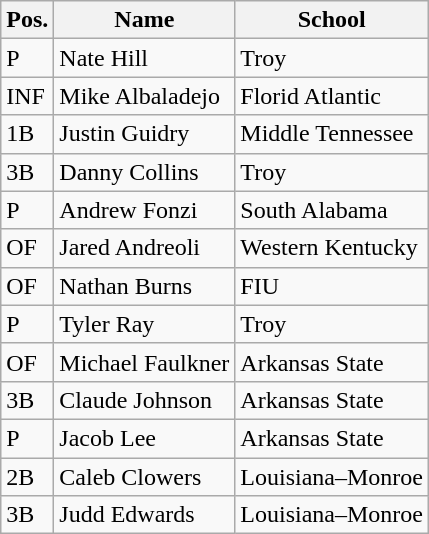<table class=wikitable>
<tr>
<th>Pos.</th>
<th>Name</th>
<th>School</th>
</tr>
<tr>
<td>P</td>
<td>Nate Hill</td>
<td>Troy</td>
</tr>
<tr>
<td>INF</td>
<td>Mike Albaladejo</td>
<td>Florid Atlantic</td>
</tr>
<tr>
<td>1B</td>
<td>Justin Guidry</td>
<td>Middle Tennessee</td>
</tr>
<tr>
<td>3B</td>
<td>Danny Collins</td>
<td>Troy</td>
</tr>
<tr>
<td>P</td>
<td>Andrew Fonzi</td>
<td>South Alabama</td>
</tr>
<tr>
<td>OF</td>
<td>Jared Andreoli</td>
<td>Western Kentucky</td>
</tr>
<tr>
<td>OF</td>
<td>Nathan Burns</td>
<td>FIU</td>
</tr>
<tr>
<td>P</td>
<td>Tyler Ray</td>
<td>Troy</td>
</tr>
<tr>
<td>OF</td>
<td>Michael Faulkner</td>
<td>Arkansas State</td>
</tr>
<tr>
<td>3B</td>
<td>Claude Johnson</td>
<td>Arkansas State</td>
</tr>
<tr>
<td>P</td>
<td>Jacob Lee</td>
<td>Arkansas State</td>
</tr>
<tr>
<td>2B</td>
<td>Caleb Clowers</td>
<td>Louisiana–Monroe</td>
</tr>
<tr>
<td>3B</td>
<td>Judd Edwards</td>
<td>Louisiana–Monroe</td>
</tr>
</table>
